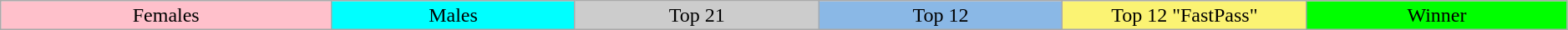<table class="wikitable plainrowheaders" style="text-align:center; line-height:16px; width:99%;">
<tr>
<td style="background:pink; width:19%;">Females</td>
<td style="background:cyan; width:14%;">Males</td>
<td style="background:#ccc; width:14%;">Top 21</td>
<td style="background:#8ab8e6; width:14%;">Top 12</td>
<td style="background:#fbf373; width:14%;">Top 12 "FastPass"</td>
<td style="background:lime; width:15%;">Winner</td>
</tr>
</table>
